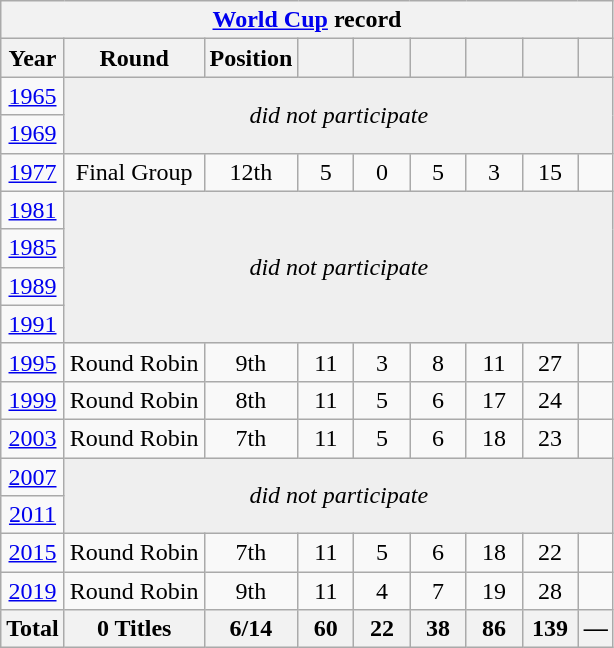<table class="wikitable collapsible" style="text-align: center;">
<tr>
<th colspan=9><a href='#'>World Cup</a> record</th>
</tr>
<tr>
<th>Year</th>
<th>Round</th>
<th>Position</th>
<th width=30></th>
<th width=30></th>
<th width=30></th>
<th width=30></th>
<th width=30></th>
<th></th>
</tr>
<tr>
<td> <a href='#'>1965</a></td>
<td colspan=8 rowspan=2 bgcolor=#EFEFEF><em>did not participate</em></td>
</tr>
<tr>
<td> <a href='#'>1969</a></td>
</tr>
<tr>
<td> <a href='#'>1977</a></td>
<td>Final Group</td>
<td>12th</td>
<td>5</td>
<td>0</td>
<td>5</td>
<td>3</td>
<td>15</td>
<td></td>
</tr>
<tr>
<td> <a href='#'>1981</a></td>
<td colspan=8 rowspan=4 bgcolor=#EFEFEF><em>did not participate</em></td>
</tr>
<tr>
<td> <a href='#'>1985</a></td>
</tr>
<tr>
<td> <a href='#'>1989</a></td>
</tr>
<tr>
<td> <a href='#'>1991</a></td>
</tr>
<tr>
<td> <a href='#'>1995</a></td>
<td>Round Robin</td>
<td>9th</td>
<td>11</td>
<td>3</td>
<td>8</td>
<td>11</td>
<td>27</td>
<td></td>
</tr>
<tr>
<td> <a href='#'>1999</a></td>
<td>Round Robin</td>
<td>8th</td>
<td>11</td>
<td>5</td>
<td>6</td>
<td>17</td>
<td>24</td>
<td></td>
</tr>
<tr>
<td> <a href='#'>2003</a></td>
<td>Round Robin</td>
<td>7th</td>
<td>11</td>
<td>5</td>
<td>6</td>
<td>18</td>
<td>23</td>
<td></td>
</tr>
<tr>
<td> <a href='#'>2007</a></td>
<td colspan=8 rowspan=2 bgcolor=#EFEFEF><em>did not participate</em></td>
</tr>
<tr>
<td> <a href='#'>2011</a></td>
</tr>
<tr>
<td> <a href='#'>2015</a></td>
<td>Round Robin</td>
<td>7th</td>
<td>11</td>
<td>5</td>
<td>6</td>
<td>18</td>
<td>22</td>
<td></td>
</tr>
<tr>
<td> <a href='#'>2019</a></td>
<td>Round Robin</td>
<td>9th</td>
<td>11</td>
<td>4</td>
<td>7</td>
<td>19</td>
<td>28</td>
<td></td>
</tr>
<tr>
<th>Total</th>
<th>0 Titles</th>
<th>6/14</th>
<th>60</th>
<th>22</th>
<th>38</th>
<th>86</th>
<th>139</th>
<th>—</th>
</tr>
</table>
